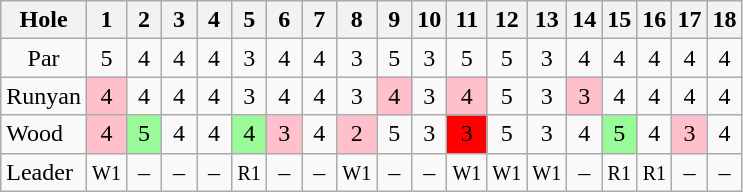<table class="wikitable" style="text-align:center">
<tr>
<th>Hole</th>
<th> 1 </th>
<th> 2 </th>
<th> 3 </th>
<th> 4 </th>
<th> 5 </th>
<th> 6 </th>
<th> 7 </th>
<th> 8 </th>
<th> 9 </th>
<th>10</th>
<th>11</th>
<th>12</th>
<th>13</th>
<th>14</th>
<th>15</th>
<th>16</th>
<th>17</th>
<th>18</th>
</tr>
<tr>
<td>Par</td>
<td>5</td>
<td>4</td>
<td>4</td>
<td>4</td>
<td>3</td>
<td>4</td>
<td>4</td>
<td>3</td>
<td>5</td>
<td>3</td>
<td>5</td>
<td>5</td>
<td>3</td>
<td>4</td>
<td>4</td>
<td>4</td>
<td>4</td>
<td>4</td>
</tr>
<tr>
<td align=left> Runyan</td>
<td style="background: Pink;">4</td>
<td>4</td>
<td>4</td>
<td>4</td>
<td>3</td>
<td>4</td>
<td>4</td>
<td>3</td>
<td style="background: Pink;">4</td>
<td>3</td>
<td style="background: Pink;">4</td>
<td>5</td>
<td>3</td>
<td style="background: Pink;">3</td>
<td>4</td>
<td>4</td>
<td>4</td>
<td>4</td>
</tr>
<tr>
<td align=left> Wood</td>
<td style="background: Pink;">4</td>
<td style="background: PaleGreen;">5</td>
<td>4</td>
<td>4</td>
<td style="background: PaleGreen;">4</td>
<td style="background: Pink;">3</td>
<td>4</td>
<td style="background: Pink;">2</td>
<td>5</td>
<td>3</td>
<td style="background: Red;">3</td>
<td>5</td>
<td>3</td>
<td>4</td>
<td style="background: PaleGreen;">5</td>
<td>4</td>
<td style="background: Pink;">3</td>
<td>4</td>
</tr>
<tr>
<td align=left>Leader</td>
<td><small>W1</small></td>
<td>–</td>
<td>–</td>
<td>–</td>
<td><small>R1</small></td>
<td>–</td>
<td>–</td>
<td><small>W1</small></td>
<td>–</td>
<td>–</td>
<td><small>W1</small></td>
<td><small>W1</small></td>
<td><small>W1</small></td>
<td>–</td>
<td><small>R1</small></td>
<td><small>R1</small></td>
<td>–</td>
<td>–</td>
</tr>
</table>
